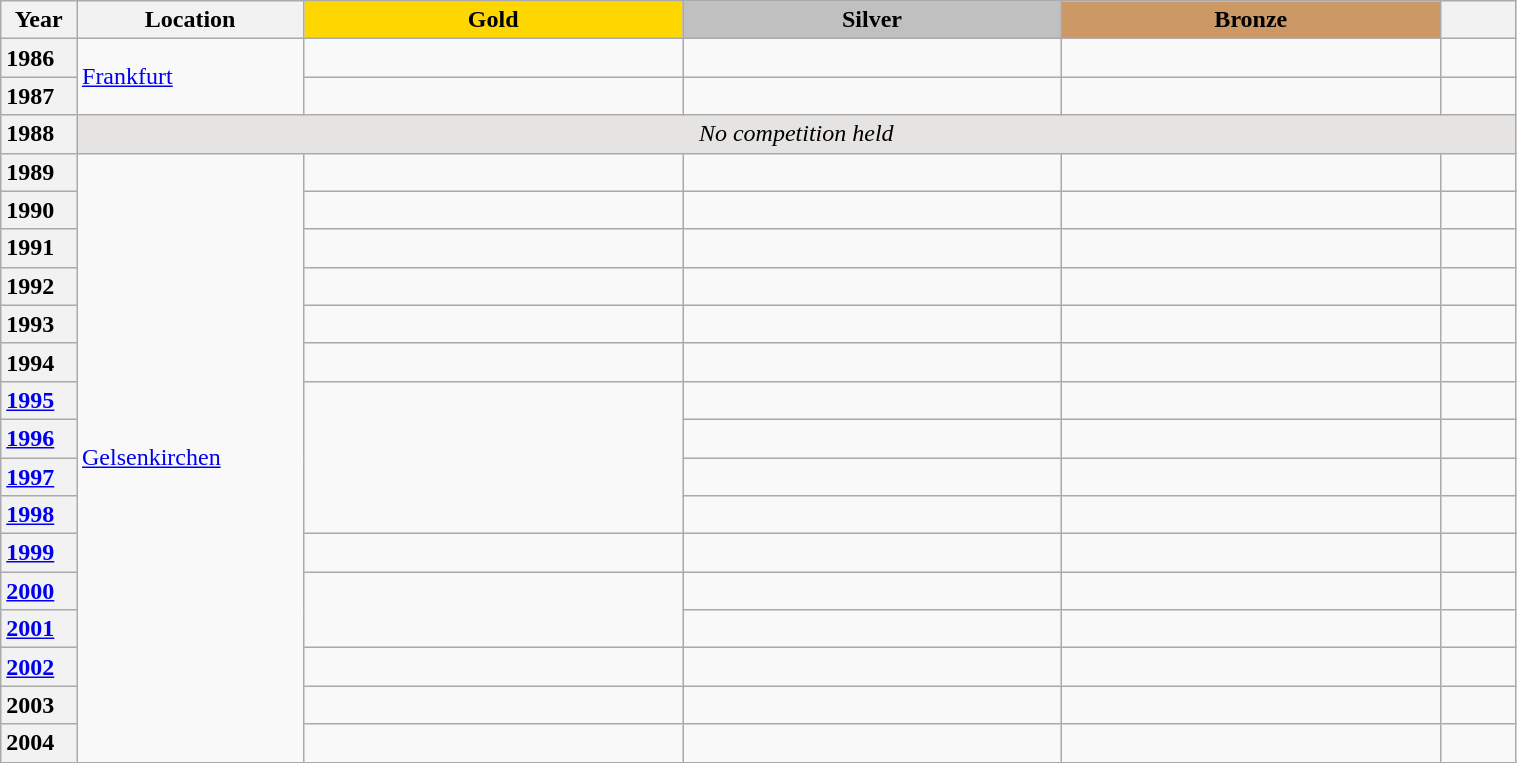<table class="wikitable unsortable" style="text-align:left; width:80%">
<tr>
<th scope="col" style="text-align:center; width:5%">Year</th>
<th scope="col" style="text-align:center; width:15%">Location</th>
<th scope="col" style="text-align:center; width:25%; background:gold">Gold</th>
<th scope="col" style="text-align:center; width:25%; background:silver">Silver</th>
<th scope="col" style="text-align:center; width:25%; background:#c96">Bronze</th>
<th scope="col" style="text-align:center; width:5%"></th>
</tr>
<tr>
<th scope="row" style="text-align:left">1986</th>
<td rowspan="2"><a href='#'>Frankfurt</a></td>
<td></td>
<td></td>
<td></td>
<td></td>
</tr>
<tr>
<th scope="row" style="text-align:left">1987</th>
<td></td>
<td></td>
<td></td>
<td></td>
</tr>
<tr>
<th scope="row" style="text-align:left">1988</th>
<td colspan="5" bgcolor="e5e4e2" align="center"><em>No competition held</em></td>
</tr>
<tr>
<th scope="row" style="text-align:left">1989</th>
<td rowspan="16"><a href='#'>Gelsenkirchen</a></td>
<td></td>
<td></td>
<td></td>
<td></td>
</tr>
<tr>
<th scope="row" style="text-align:left">1990</th>
<td></td>
<td></td>
<td></td>
<td></td>
</tr>
<tr>
<th scope="row" style="text-align:left">1991</th>
<td></td>
<td></td>
<td></td>
<td></td>
</tr>
<tr>
<th scope="row" style="text-align:left">1992</th>
<td></td>
<td></td>
<td></td>
<td></td>
</tr>
<tr>
<th scope="row" style="text-align:left">1993</th>
<td></td>
<td></td>
<td></td>
<td></td>
</tr>
<tr>
<th scope="row" style="text-align:left">1994</th>
<td></td>
<td></td>
<td></td>
<td></td>
</tr>
<tr>
<th scope="row" style="text-align:left"><a href='#'>1995</a></th>
<td rowspan="4"></td>
<td></td>
<td></td>
<td></td>
</tr>
<tr>
<th scope="row" style="text-align:left"><a href='#'>1996</a></th>
<td></td>
<td></td>
<td></td>
</tr>
<tr>
<th scope="row" style="text-align:left"><a href='#'>1997</a></th>
<td></td>
<td></td>
<td></td>
</tr>
<tr>
<th scope="row" style="text-align:left"><a href='#'>1998</a></th>
<td></td>
<td></td>
<td></td>
</tr>
<tr>
<th scope="row" style="text-align:left"><a href='#'>1999</a></th>
<td></td>
<td></td>
<td></td>
<td></td>
</tr>
<tr>
<th scope="row" style="text-align:left"><a href='#'>2000</a></th>
<td rowspan="2"></td>
<td></td>
<td></td>
<td></td>
</tr>
<tr>
<th scope="row" style="text-align:left"><a href='#'>2001</a></th>
<td></td>
<td></td>
<td></td>
</tr>
<tr>
<th scope="row" style="text-align:left"><a href='#'>2002</a></th>
<td></td>
<td></td>
<td></td>
<td></td>
</tr>
<tr>
<th scope="row" style="text-align:left">2003</th>
<td></td>
<td></td>
<td></td>
<td></td>
</tr>
<tr>
<th scope="row" style="text-align:left">2004</th>
<td></td>
<td></td>
<td></td>
<td></td>
</tr>
</table>
